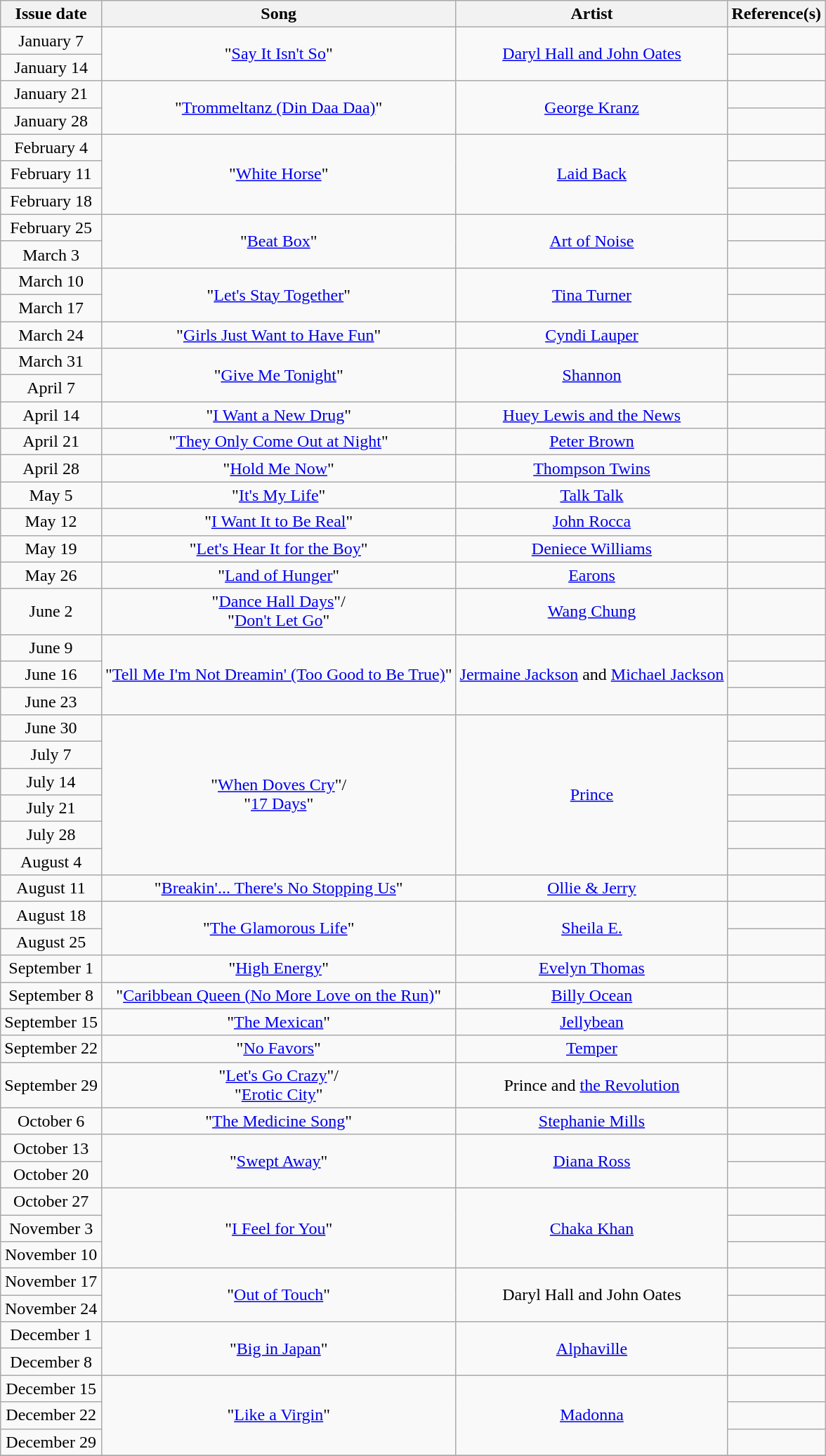<table class="wikitable" style="text-align: center;">
<tr>
<th>Issue date</th>
<th>Song</th>
<th>Artist</th>
<th>Reference(s)</th>
</tr>
<tr>
<td>January 7</td>
<td rowspan="2">"<a href='#'>Say It Isn't So</a>"</td>
<td rowspan="2"><a href='#'>Daryl Hall and John Oates</a></td>
<td></td>
</tr>
<tr>
<td>January 14</td>
<td></td>
</tr>
<tr>
<td>January 21</td>
<td rowspan="2">"<a href='#'>Trommeltanz (Din Daa Daa)</a>"</td>
<td rowspan="2"><a href='#'>George Kranz</a></td>
<td></td>
</tr>
<tr>
<td>January 28</td>
<td></td>
</tr>
<tr>
<td>February 4</td>
<td rowspan="3">"<a href='#'>White Horse</a>"</td>
<td rowspan="3"><a href='#'>Laid Back</a></td>
<td></td>
</tr>
<tr>
<td>February 11</td>
<td></td>
</tr>
<tr>
<td>February 18</td>
<td></td>
</tr>
<tr>
<td>February 25</td>
<td rowspan="2">"<a href='#'>Beat Box</a>"</td>
<td rowspan="2"><a href='#'>Art of Noise</a></td>
<td></td>
</tr>
<tr>
<td>March 3</td>
<td></td>
</tr>
<tr>
<td>March 10</td>
<td rowspan="2">"<a href='#'>Let's Stay Together</a>"</td>
<td rowspan="2"><a href='#'>Tina Turner</a></td>
<td></td>
</tr>
<tr>
<td>March 17</td>
<td></td>
</tr>
<tr>
<td>March 24</td>
<td>"<a href='#'>Girls Just Want to Have Fun</a>"</td>
<td><a href='#'>Cyndi Lauper</a></td>
<td></td>
</tr>
<tr>
<td>March 31</td>
<td rowspan="2">"<a href='#'>Give Me Tonight</a>"</td>
<td rowspan="2"><a href='#'>Shannon</a></td>
<td></td>
</tr>
<tr>
<td>April 7</td>
<td></td>
</tr>
<tr>
<td>April 14</td>
<td>"<a href='#'>I Want a New Drug</a>"</td>
<td><a href='#'>Huey Lewis and the News</a></td>
<td></td>
</tr>
<tr>
<td>April 21</td>
<td>"<a href='#'>They Only Come Out at Night</a>"</td>
<td><a href='#'>Peter Brown</a></td>
<td></td>
</tr>
<tr>
<td>April 28</td>
<td>"<a href='#'>Hold Me Now</a>"</td>
<td><a href='#'>Thompson Twins</a></td>
<td></td>
</tr>
<tr>
<td>May 5</td>
<td>"<a href='#'>It's My Life</a>"</td>
<td><a href='#'>Talk Talk</a></td>
<td></td>
</tr>
<tr>
<td>May 12</td>
<td>"<a href='#'>I Want It to Be Real</a>"</td>
<td><a href='#'>John Rocca</a></td>
<td></td>
</tr>
<tr>
<td>May 19</td>
<td>"<a href='#'>Let's Hear It for the Boy</a>"</td>
<td><a href='#'>Deniece Williams</a></td>
<td></td>
</tr>
<tr>
<td>May 26</td>
<td>"<a href='#'>Land of Hunger</a>"</td>
<td><a href='#'>Earons</a></td>
<td></td>
</tr>
<tr>
<td>June 2</td>
<td>"<a href='#'>Dance Hall Days</a>"/<br>"<a href='#'>Don't Let Go</a>"</td>
<td><a href='#'>Wang Chung</a></td>
<td></td>
</tr>
<tr>
<td>June 9</td>
<td rowspan="3">"<a href='#'>Tell Me I'm Not Dreamin' (Too Good to Be True)</a>"</td>
<td rowspan="3"><a href='#'>Jermaine Jackson</a> and <a href='#'>Michael Jackson</a></td>
<td></td>
</tr>
<tr>
<td>June 16</td>
<td></td>
</tr>
<tr>
<td>June 23</td>
<td></td>
</tr>
<tr>
<td>June 30</td>
<td rowspan="6">"<a href='#'>When Doves Cry</a>"/<br>"<a href='#'>17 Days</a>"</td>
<td rowspan="6"><a href='#'>Prince</a></td>
<td></td>
</tr>
<tr>
<td>July 7</td>
<td></td>
</tr>
<tr>
<td>July 14</td>
<td></td>
</tr>
<tr>
<td>July 21</td>
<td></td>
</tr>
<tr>
<td>July 28</td>
<td></td>
</tr>
<tr>
<td>August 4</td>
<td></td>
</tr>
<tr>
<td>August 11</td>
<td>"<a href='#'>Breakin'... There's No Stopping Us</a>"</td>
<td><a href='#'>Ollie & Jerry</a></td>
<td></td>
</tr>
<tr>
<td>August 18</td>
<td rowspan="2">"<a href='#'>The Glamorous Life</a>"</td>
<td rowspan="2"><a href='#'>Sheila E.</a></td>
<td></td>
</tr>
<tr>
<td>August 25</td>
<td></td>
</tr>
<tr>
<td>September 1</td>
<td>"<a href='#'>High Energy</a>"</td>
<td><a href='#'>Evelyn Thomas</a></td>
<td></td>
</tr>
<tr>
<td>September 8</td>
<td>"<a href='#'>Caribbean Queen (No More Love on the Run)</a>"</td>
<td><a href='#'>Billy Ocean</a></td>
<td></td>
</tr>
<tr>
<td>September 15</td>
<td>"<a href='#'>The Mexican</a>"</td>
<td><a href='#'>Jellybean</a></td>
<td></td>
</tr>
<tr>
<td>September 22</td>
<td>"<a href='#'>No Favors</a>"</td>
<td><a href='#'>Temper</a></td>
<td></td>
</tr>
<tr>
<td>September 29</td>
<td>"<a href='#'>Let's Go Crazy</a>"/<br>"<a href='#'>Erotic City</a>"</td>
<td>Prince and <a href='#'>the Revolution</a></td>
<td></td>
</tr>
<tr>
<td>October 6</td>
<td>"<a href='#'>The Medicine Song</a>"</td>
<td><a href='#'>Stephanie Mills</a></td>
<td></td>
</tr>
<tr>
<td>October 13</td>
<td rowspan="2">"<a href='#'>Swept Away</a>"</td>
<td rowspan="2"><a href='#'>Diana Ross</a></td>
<td></td>
</tr>
<tr>
<td>October 20</td>
<td></td>
</tr>
<tr>
<td>October 27</td>
<td rowspan="3">"<a href='#'>I Feel for You</a>"</td>
<td rowspan="3"><a href='#'>Chaka Khan</a></td>
<td></td>
</tr>
<tr>
<td>November 3</td>
<td></td>
</tr>
<tr>
<td>November 10</td>
<td></td>
</tr>
<tr>
<td>November 17</td>
<td rowspan="2">"<a href='#'>Out of Touch</a>"</td>
<td rowspan="2">Daryl Hall and John Oates</td>
<td></td>
</tr>
<tr>
<td>November 24</td>
<td></td>
</tr>
<tr>
<td>December 1</td>
<td rowspan="2">"<a href='#'>Big in Japan</a>"</td>
<td rowspan="2"><a href='#'>Alphaville</a></td>
<td></td>
</tr>
<tr>
<td>December 8</td>
<td></td>
</tr>
<tr>
<td>December 15</td>
<td rowspan="3">"<a href='#'>Like a Virgin</a>"</td>
<td rowspan="3"><a href='#'>Madonna</a></td>
<td></td>
</tr>
<tr>
<td>December 22</td>
<td></td>
</tr>
<tr>
<td>December 29</td>
<td></td>
</tr>
<tr>
</tr>
</table>
